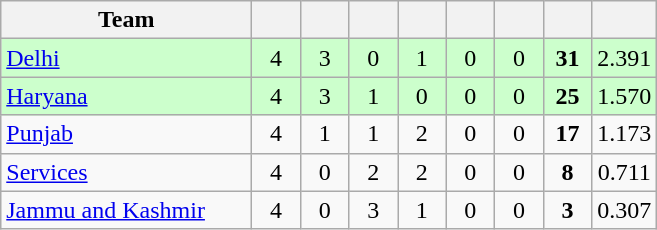<table class="wikitable" style="text-align:center">
<tr>
<th style="width:160px">Team</th>
<th style="width:25px"></th>
<th style="width:25px"></th>
<th style="width:25px"></th>
<th style="width:25px"></th>
<th style="width:25px"></th>
<th style="width:25px"></th>
<th style="width:25px"></th>
<th style="width:25px;"></th>
</tr>
<tr style="background:#cfc;">
<td style="text-align:left"><a href='#'>Delhi</a></td>
<td>4</td>
<td>3</td>
<td>0</td>
<td>1</td>
<td>0</td>
<td>0</td>
<td><strong>31</strong></td>
<td>2.391</td>
</tr>
<tr style="background:#cfc;">
<td style="text-align:left"><a href='#'>Haryana</a></td>
<td>4</td>
<td>3</td>
<td>1</td>
<td>0</td>
<td>0</td>
<td>0</td>
<td><strong>25</strong></td>
<td>1.570</td>
</tr>
<tr>
<td style="text-align:left"><a href='#'>Punjab</a></td>
<td>4</td>
<td>1</td>
<td>1</td>
<td>2</td>
<td>0</td>
<td>0</td>
<td><strong>17</strong></td>
<td>1.173</td>
</tr>
<tr>
<td style="text-align:left"><a href='#'>Services</a></td>
<td>4</td>
<td>0</td>
<td>2</td>
<td>2</td>
<td>0</td>
<td>0</td>
<td><strong>8</strong></td>
<td>0.711</td>
</tr>
<tr>
<td style="text-align:left"><a href='#'>Jammu and Kashmir</a></td>
<td>4</td>
<td>0</td>
<td>3</td>
<td>1</td>
<td>0</td>
<td>0</td>
<td><strong>3</strong></td>
<td>0.307</td>
</tr>
</table>
